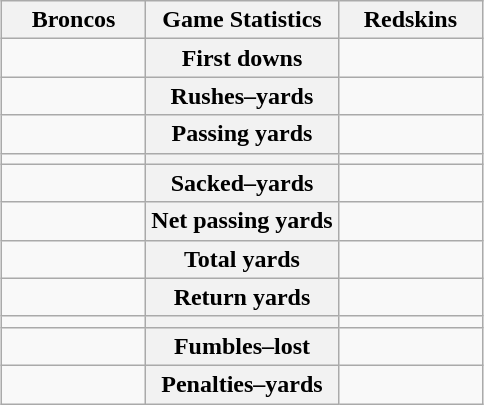<table class="wikitable" style="margin: 1em auto 1em auto">
<tr>
<th style="width:30%;">Broncos</th>
<th style="width:40%;">Game Statistics</th>
<th style="width:30%;">Redskins</th>
</tr>
<tr>
<td style="text-align:right;"></td>
<th>First downs</th>
<td></td>
</tr>
<tr>
<td style="text-align:right;"></td>
<th>Rushes–yards</th>
<td></td>
</tr>
<tr>
<td style="text-align:right;"></td>
<th>Passing yards</th>
<td></td>
</tr>
<tr>
<td style="text-align:right;"></td>
<th></th>
<td></td>
</tr>
<tr>
<td style="text-align:right;"></td>
<th>Sacked–yards</th>
<td></td>
</tr>
<tr>
<td style="text-align:right;"></td>
<th>Net passing yards</th>
<td></td>
</tr>
<tr>
<td style="text-align:right;"></td>
<th>Total yards</th>
<td></td>
</tr>
<tr>
<td style="text-align:right;"></td>
<th>Return yards</th>
<td></td>
</tr>
<tr>
<td style="text-align:right;"></td>
<th></th>
<td></td>
</tr>
<tr>
<td style="text-align:right;"></td>
<th>Fumbles–lost</th>
<td></td>
</tr>
<tr>
<td style="text-align:right;"></td>
<th>Penalties–yards</th>
<td></td>
</tr>
</table>
